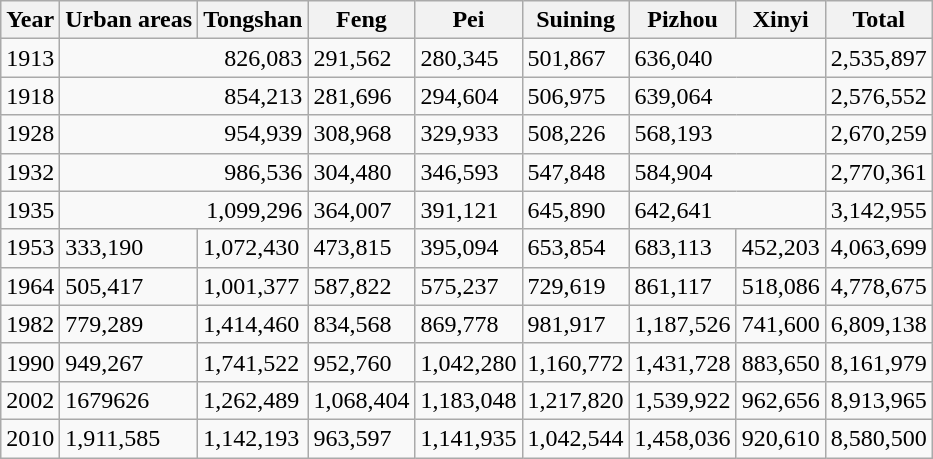<table class="wikitable" style="float:right">
<tr>
<th>Year</th>
<th>Urban areas</th>
<th>Tongshan</th>
<th>Feng</th>
<th>Pei</th>
<th>Suining</th>
<th>Pizhou</th>
<th>Xinyi</th>
<th>Total</th>
</tr>
<tr>
<td>1913</td>
<td colspan="2" style="text-align:right;">826,083</td>
<td>291,562</td>
<td>280,345</td>
<td>501,867</td>
<td colspan="2">636,040</td>
<td>2,535,897</td>
</tr>
<tr>
<td>1918</td>
<td colspan="2" style="text-align:right;">854,213</td>
<td>281,696</td>
<td>294,604</td>
<td>506,975</td>
<td colspan="2">639,064</td>
<td>2,576,552</td>
</tr>
<tr>
<td>1928</td>
<td colspan="2" style="text-align:right;">954,939</td>
<td>308,968</td>
<td>329,933</td>
<td>508,226</td>
<td colspan="2">568,193</td>
<td>2,670,259</td>
</tr>
<tr>
<td>1932</td>
<td colspan="2" style="text-align:right;">986,536</td>
<td>304,480</td>
<td>346,593</td>
<td>547,848</td>
<td colspan="2">584,904</td>
<td>2,770,361</td>
</tr>
<tr>
<td>1935</td>
<td colspan="2" style="text-align:right;">1,099,296</td>
<td>364,007</td>
<td>391,121</td>
<td>645,890</td>
<td colspan="2">642,641</td>
<td>3,142,955</td>
</tr>
<tr>
<td>1953</td>
<td>333,190</td>
<td>1,072,430</td>
<td>473,815</td>
<td>395,094</td>
<td>653,854</td>
<td>683,113</td>
<td>452,203</td>
<td>4,063,699</td>
</tr>
<tr>
<td>1964</td>
<td>505,417</td>
<td>1,001,377</td>
<td>587,822</td>
<td>575,237</td>
<td>729,619</td>
<td>861,117</td>
<td>518,086</td>
<td>4,778,675</td>
</tr>
<tr>
<td>1982</td>
<td>779,289</td>
<td>1,414,460</td>
<td>834,568</td>
<td>869,778</td>
<td>981,917</td>
<td>1,187,526</td>
<td>741,600</td>
<td>6,809,138</td>
</tr>
<tr>
<td>1990</td>
<td>949,267</td>
<td>1,741,522</td>
<td>952,760</td>
<td>1,042,280</td>
<td>1,160,772</td>
<td>1,431,728</td>
<td>883,650</td>
<td>8,161,979</td>
</tr>
<tr>
<td>2002</td>
<td>1679626</td>
<td>1,262,489</td>
<td>1,068,404</td>
<td>1,183,048</td>
<td>1,217,820</td>
<td>1,539,922</td>
<td>962,656</td>
<td>8,913,965</td>
</tr>
<tr>
<td>2010</td>
<td>1,911,585</td>
<td>1,142,193</td>
<td>963,597</td>
<td>1,141,935</td>
<td>1,042,544</td>
<td>1,458,036</td>
<td>920,610</td>
<td>8,580,500</td>
</tr>
</table>
